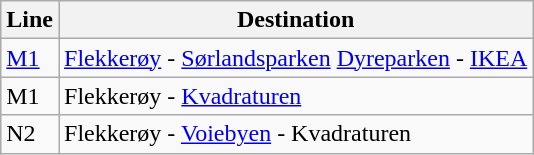<table class="wikitable sortable">
<tr>
<th>Line</th>
<th>Destination</th>
</tr>
<tr>
<td><a href='#'>M1</a></td>
<td><a href='#'>Flekkerøy</a> - <a href='#'>Sørlandsparken</a> <a href='#'>Dyreparken</a> - <a href='#'>IKEA</a></td>
</tr>
<tr>
<td>M1</td>
<td>Flekkerøy - <a href='#'>Kvadraturen</a></td>
</tr>
<tr>
<td>N2</td>
<td>Flekkerøy - <a href='#'>Voiebyen</a> - Kvadraturen</td>
</tr>
</table>
